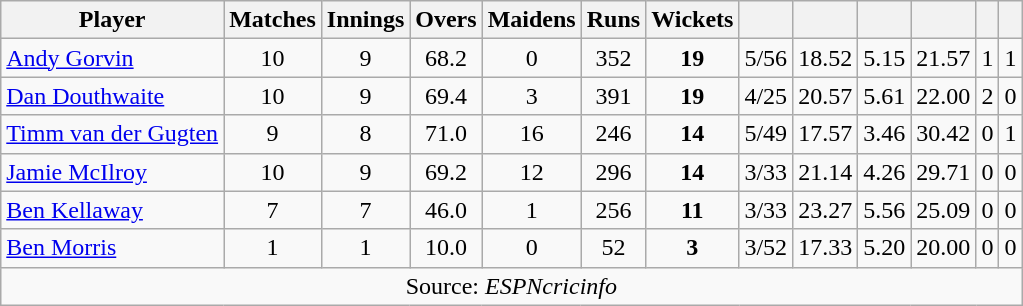<table class="wikitable" style="text-align:center">
<tr>
<th>Player</th>
<th>Matches</th>
<th>Innings</th>
<th>Overs</th>
<th>Maidens</th>
<th>Runs</th>
<th>Wickets</th>
<th></th>
<th></th>
<th></th>
<th></th>
<th></th>
<th></th>
</tr>
<tr>
<td align="left"><a href='#'>Andy Gorvin</a></td>
<td>10</td>
<td>9</td>
<td>68.2</td>
<td>0</td>
<td>352</td>
<td><strong>19</strong></td>
<td>5/56</td>
<td>18.52</td>
<td>5.15</td>
<td>21.57</td>
<td>1</td>
<td>1</td>
</tr>
<tr>
<td align="left"><a href='#'>Dan Douthwaite</a></td>
<td>10</td>
<td>9</td>
<td>69.4</td>
<td>3</td>
<td>391</td>
<td><strong>19</strong></td>
<td>4/25</td>
<td>20.57</td>
<td>5.61</td>
<td>22.00</td>
<td>2</td>
<td>0</td>
</tr>
<tr>
<td align="left"><a href='#'>Timm van der Gugten</a></td>
<td>9</td>
<td>8</td>
<td>71.0</td>
<td>16</td>
<td>246</td>
<td><strong>14</strong></td>
<td>5/49</td>
<td>17.57</td>
<td>3.46</td>
<td>30.42</td>
<td>0</td>
<td>1</td>
</tr>
<tr>
<td align="left"><a href='#'>Jamie McIlroy</a></td>
<td>10</td>
<td>9</td>
<td>69.2</td>
<td>12</td>
<td>296</td>
<td><strong>14</strong></td>
<td>3/33</td>
<td>21.14</td>
<td>4.26</td>
<td>29.71</td>
<td>0</td>
<td>0</td>
</tr>
<tr>
<td align="left"><a href='#'>Ben Kellaway</a></td>
<td>7</td>
<td>7</td>
<td>46.0</td>
<td>1</td>
<td>256</td>
<td><strong>11</strong></td>
<td>3/33</td>
<td>23.27</td>
<td>5.56</td>
<td>25.09</td>
<td>0</td>
<td>0</td>
</tr>
<tr>
<td align="left"><a href='#'>Ben Morris</a></td>
<td>1</td>
<td>1</td>
<td>10.0</td>
<td>0</td>
<td>52</td>
<td><strong>3</strong></td>
<td>3/52</td>
<td>17.33</td>
<td>5.20</td>
<td>20.00</td>
<td>0</td>
<td>0</td>
</tr>
<tr>
<td colspan="14">Source: <em>ESPNcricinfo</em></td>
</tr>
</table>
